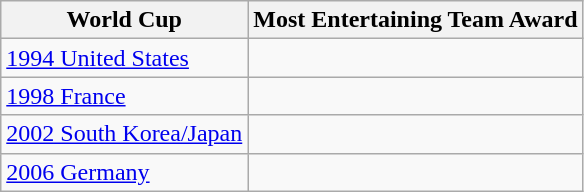<table class="wikitable">
<tr>
<th>World Cup</th>
<th>Most Entertaining Team Award</th>
</tr>
<tr>
<td><a href='#'>1994 United States</a></td>
<td align=left></td>
</tr>
<tr>
<td><a href='#'>1998 France</a></td>
<td align=left></td>
</tr>
<tr>
<td><a href='#'>2002 South Korea/Japan</a></td>
<td align=left></td>
</tr>
<tr>
<td><a href='#'>2006 Germany</a></td>
<td align=left></td>
</tr>
</table>
